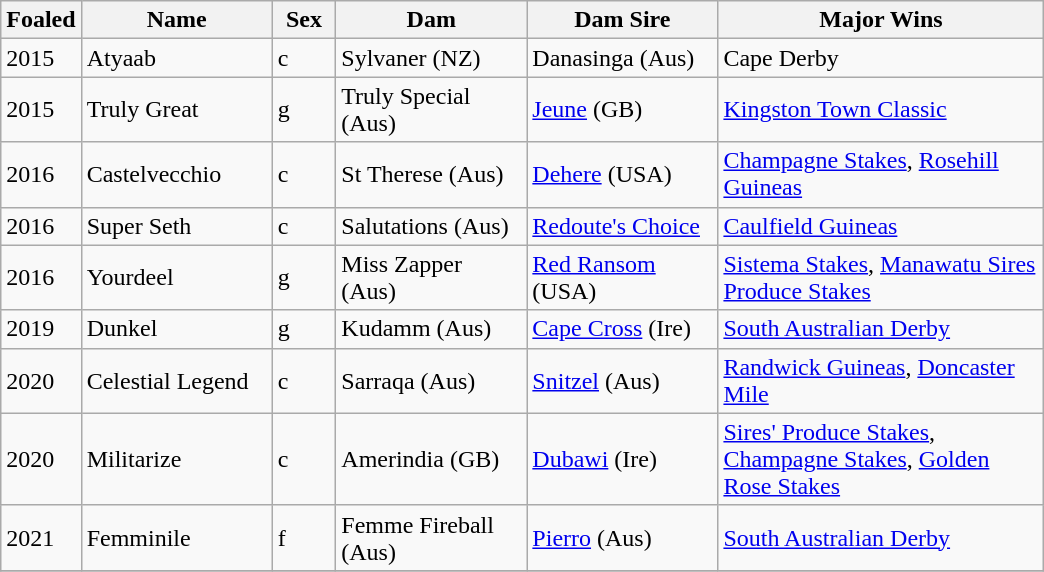<table class="wikitable sortable">
<tr>
<th width="35px"><strong>Foaled</strong></th>
<th width="120px"><strong>Name</strong></th>
<th width="35px"><strong>Sex</strong></th>
<th width="120px"><strong>Dam</strong></th>
<th width="120px"><strong>Dam Sire</strong></th>
<th width="210px"><strong>Major Wins</strong></th>
</tr>
<tr>
<td>2015</td>
<td>Atyaab</td>
<td>c</td>
<td>Sylvaner (NZ)</td>
<td>Danasinga (Aus)</td>
<td>Cape Derby</td>
</tr>
<tr>
<td>2015</td>
<td>Truly Great</td>
<td>g</td>
<td>Truly Special (Aus)</td>
<td><a href='#'>Jeune</a> (GB)</td>
<td><a href='#'>Kingston Town Classic</a></td>
</tr>
<tr>
<td>2016</td>
<td>Castelvecchio</td>
<td>c</td>
<td>St Therese (Aus)</td>
<td><a href='#'>Dehere</a> (USA)</td>
<td><a href='#'>Champagne Stakes</a>, <a href='#'>Rosehill Guineas</a></td>
</tr>
<tr>
<td>2016</td>
<td>Super Seth</td>
<td>c</td>
<td>Salutations (Aus)</td>
<td><a href='#'>Redoute's Choice</a></td>
<td><a href='#'>Caulfield Guineas</a></td>
</tr>
<tr>
<td>2016</td>
<td>Yourdeel</td>
<td>g</td>
<td>Miss Zapper (Aus)</td>
<td><a href='#'>Red Ransom</a> (USA)</td>
<td><a href='#'>Sistema Stakes</a>, <a href='#'>Manawatu Sires Produce Stakes</a></td>
</tr>
<tr>
<td>2019</td>
<td>Dunkel</td>
<td>g</td>
<td>Kudamm (Aus)</td>
<td><a href='#'>Cape Cross</a> (Ire)</td>
<td><a href='#'>South Australian Derby</a></td>
</tr>
<tr>
<td>2020</td>
<td>Celestial Legend</td>
<td>c</td>
<td>Sarraqa (Aus)</td>
<td><a href='#'>Snitzel</a> (Aus)</td>
<td><a href='#'>Randwick Guineas</a>, <a href='#'>Doncaster Mile</a></td>
</tr>
<tr>
<td>2020</td>
<td>Militarize</td>
<td>c</td>
<td>Amerindia (GB)</td>
<td><a href='#'>Dubawi</a> (Ire)</td>
<td><a href='#'>Sires' Produce Stakes</a>, <a href='#'>Champagne Stakes</a>, <a href='#'>Golden Rose Stakes</a></td>
</tr>
<tr>
<td>2021</td>
<td>Femminile</td>
<td>f</td>
<td>Femme Fireball (Aus)</td>
<td><a href='#'>Pierro</a> (Aus)</td>
<td><a href='#'>South Australian Derby</a></td>
</tr>
<tr>
</tr>
</table>
